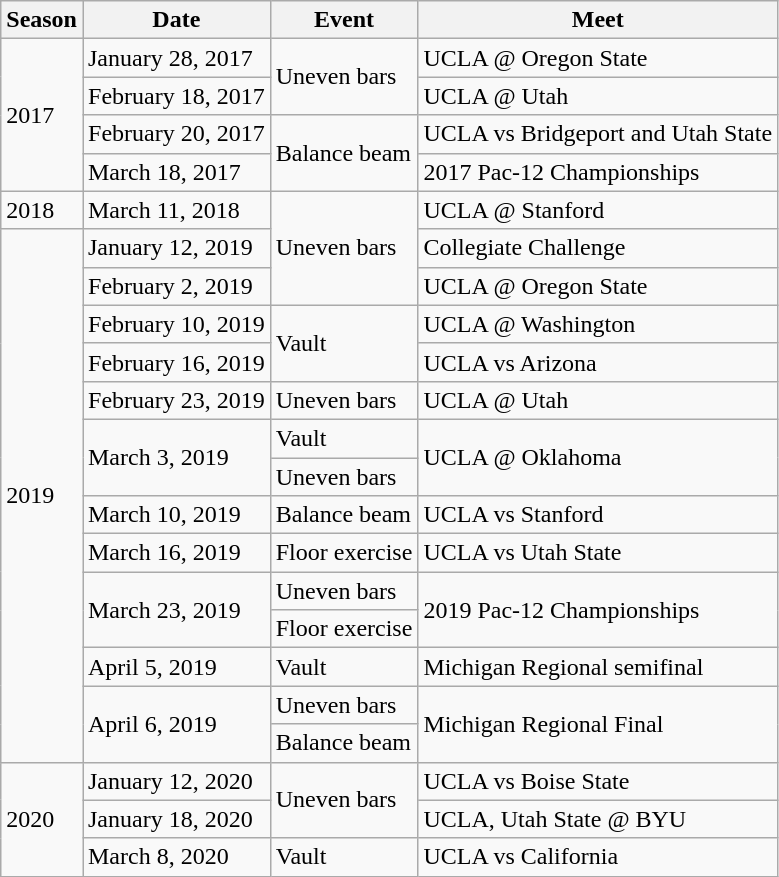<table class="wikitable">
<tr>
<th>Season</th>
<th>Date</th>
<th>Event</th>
<th>Meet</th>
</tr>
<tr>
<td rowspan="4">2017</td>
<td>January 28, 2017</td>
<td rowspan="2">Uneven bars</td>
<td>UCLA @ Oregon State</td>
</tr>
<tr>
<td>February 18, 2017</td>
<td>UCLA @ Utah</td>
</tr>
<tr>
<td>February 20, 2017</td>
<td rowspan="2">Balance beam</td>
<td>UCLA vs Bridgeport and Utah State</td>
</tr>
<tr>
<td>March 18, 2017</td>
<td>2017 Pac-12 Championships</td>
</tr>
<tr>
<td>2018</td>
<td>March 11, 2018</td>
<td rowspan="3">Uneven bars</td>
<td>UCLA @ Stanford</td>
</tr>
<tr>
<td rowspan="14">2019</td>
<td>January 12, 2019</td>
<td>Collegiate Challenge</td>
</tr>
<tr>
<td>February 2, 2019</td>
<td>UCLA @ Oregon State</td>
</tr>
<tr>
<td>February 10, 2019</td>
<td rowspan="2">Vault</td>
<td>UCLA @ Washington</td>
</tr>
<tr>
<td>February 16, 2019</td>
<td>UCLA vs Arizona</td>
</tr>
<tr>
<td>February 23, 2019</td>
<td>Uneven bars</td>
<td>UCLA @ Utah</td>
</tr>
<tr>
<td rowspan="2">March 3, 2019</td>
<td>Vault</td>
<td rowspan="2">UCLA @ Oklahoma</td>
</tr>
<tr>
<td>Uneven bars</td>
</tr>
<tr>
<td>March 10, 2019</td>
<td>Balance beam</td>
<td>UCLA vs Stanford</td>
</tr>
<tr>
<td>March 16, 2019</td>
<td>Floor exercise</td>
<td>UCLA vs Utah State</td>
</tr>
<tr>
<td rowspan="2">March 23, 2019</td>
<td>Uneven bars</td>
<td rowspan="2">2019 Pac-12 Championships</td>
</tr>
<tr>
<td>Floor exercise</td>
</tr>
<tr>
<td>April 5, 2019</td>
<td>Vault</td>
<td>Michigan Regional semifinal</td>
</tr>
<tr>
<td rowspan="2">April 6, 2019</td>
<td>Uneven bars</td>
<td rowspan="2">Michigan Regional Final</td>
</tr>
<tr>
<td>Balance beam</td>
</tr>
<tr>
<td rowspan="3">2020</td>
<td>January 12, 2020</td>
<td rowspan="2">Uneven bars</td>
<td>UCLA vs Boise State</td>
</tr>
<tr>
<td>January 18, 2020</td>
<td>UCLA, Utah State @ BYU</td>
</tr>
<tr>
<td>March 8, 2020</td>
<td>Vault</td>
<td>UCLA vs California</td>
</tr>
</table>
